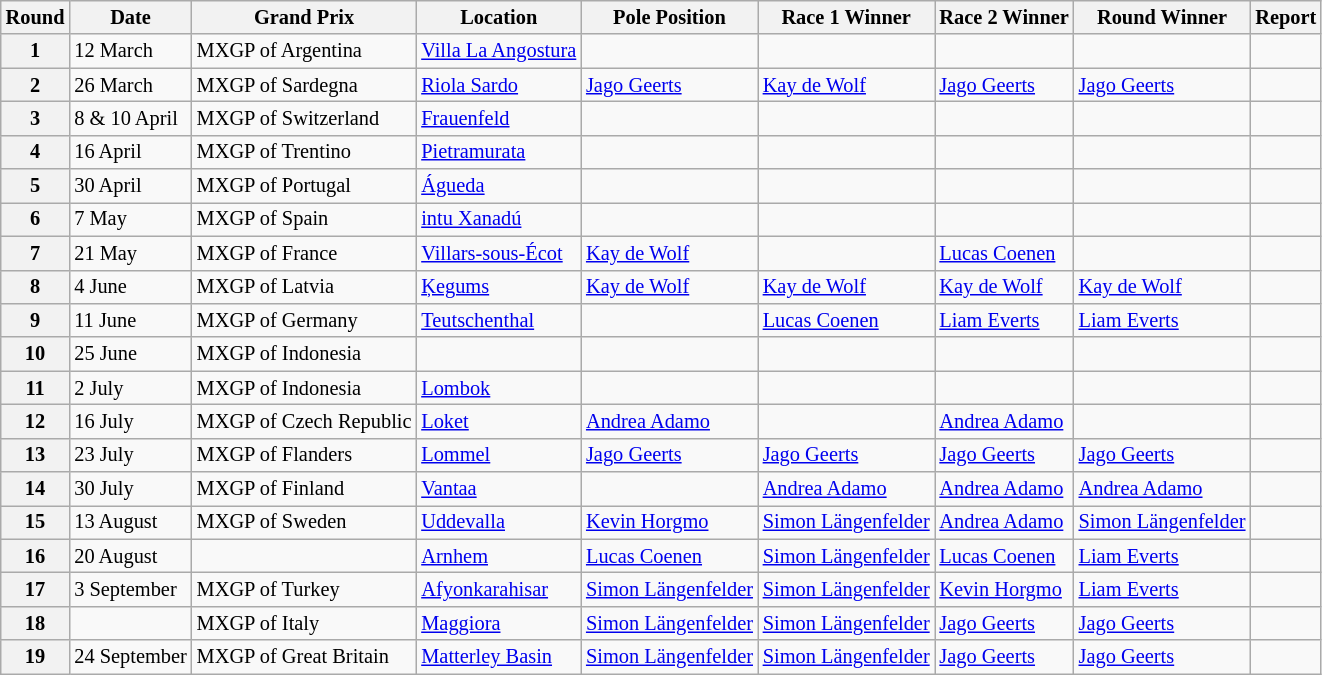<table class="wikitable" style="font-size: 85%;">
<tr>
<th>Round</th>
<th>Date</th>
<th>Grand Prix</th>
<th>Location</th>
<th>Pole Position</th>
<th>Race 1 Winner</th>
<th>Race 2 Winner</th>
<th>Round Winner</th>
<th>Report</th>
</tr>
<tr>
<th>1</th>
<td>12 March</td>
<td> MXGP of Argentina</td>
<td><a href='#'>Villa La Angostura</a></td>
<td></td>
<td></td>
<td></td>
<td></td>
<td></td>
</tr>
<tr>
<th>2</th>
<td>26 March</td>
<td> MXGP of Sardegna</td>
<td><a href='#'>Riola Sardo</a></td>
<td> <a href='#'>Jago Geerts</a></td>
<td> <a href='#'>Kay de Wolf</a></td>
<td> <a href='#'>Jago Geerts</a></td>
<td> <a href='#'>Jago Geerts</a></td>
<td></td>
</tr>
<tr>
<th>3</th>
<td>8 & 10 April</td>
<td> MXGP of Switzerland</td>
<td><a href='#'>Frauenfeld</a></td>
<td></td>
<td></td>
<td></td>
<td></td>
<td></td>
</tr>
<tr>
<th>4</th>
<td>16 April</td>
<td> MXGP of Trentino</td>
<td><a href='#'>Pietramurata</a></td>
<td></td>
<td></td>
<td></td>
<td></td>
<td></td>
</tr>
<tr>
<th>5</th>
<td>30 April</td>
<td> MXGP of Portugal</td>
<td><a href='#'>Águeda</a></td>
<td></td>
<td></td>
<td></td>
<td></td>
<td></td>
</tr>
<tr>
<th>6</th>
<td>7 May</td>
<td> MXGP of Spain</td>
<td><a href='#'>intu Xanadú</a></td>
<td></td>
<td></td>
<td></td>
<td></td>
<td></td>
</tr>
<tr>
<th>7</th>
<td>21 May</td>
<td> MXGP of France</td>
<td><a href='#'>Villars-sous-Écot</a></td>
<td> <a href='#'>Kay de Wolf</a></td>
<td></td>
<td> <a href='#'>Lucas Coenen</a></td>
<td></td>
<td></td>
</tr>
<tr>
<th>8</th>
<td>4 June</td>
<td> MXGP of Latvia</td>
<td><a href='#'>Ķegums</a></td>
<td> <a href='#'>Kay de Wolf</a></td>
<td> <a href='#'>Kay de Wolf</a></td>
<td> <a href='#'>Kay de Wolf</a></td>
<td> <a href='#'>Kay de Wolf</a></td>
<td></td>
</tr>
<tr>
<th>9</th>
<td>11 June</td>
<td> MXGP of Germany</td>
<td><a href='#'>Teutschenthal</a></td>
<td></td>
<td> <a href='#'>Lucas Coenen</a></td>
<td> <a href='#'>Liam Everts</a></td>
<td> <a href='#'>Liam Everts</a></td>
<td></td>
</tr>
<tr>
<th>10</th>
<td>25 June</td>
<td> MXGP of Indonesia</td>
<td></td>
<td></td>
<td></td>
<td></td>
<td></td>
<td></td>
</tr>
<tr>
<th>11</th>
<td>2 July</td>
<td> MXGP of Indonesia</td>
<td><a href='#'>Lombok</a></td>
<td></td>
<td></td>
<td></td>
<td></td>
<td></td>
</tr>
<tr>
<th>12</th>
<td>16 July</td>
<td> MXGP of Czech Republic</td>
<td><a href='#'>Loket</a></td>
<td> <a href='#'>Andrea Adamo</a></td>
<td></td>
<td> <a href='#'>Andrea Adamo</a></td>
<td></td>
<td></td>
</tr>
<tr>
<th>13</th>
<td>23 July</td>
<td> MXGP of Flanders</td>
<td><a href='#'>Lommel</a></td>
<td> <a href='#'>Jago Geerts</a></td>
<td> <a href='#'>Jago Geerts</a></td>
<td> <a href='#'>Jago Geerts</a></td>
<td> <a href='#'>Jago Geerts</a></td>
<td></td>
</tr>
<tr>
<th>14</th>
<td>30 July</td>
<td> MXGP of Finland</td>
<td><a href='#'>Vantaa</a></td>
<td></td>
<td> <a href='#'>Andrea Adamo</a></td>
<td> <a href='#'>Andrea Adamo</a></td>
<td> <a href='#'>Andrea Adamo</a></td>
<td></td>
</tr>
<tr>
<th>15</th>
<td>13 August</td>
<td> MXGP of Sweden</td>
<td><a href='#'>Uddevalla</a></td>
<td> <a href='#'>Kevin Horgmo</a></td>
<td> <a href='#'>Simon Längenfelder</a></td>
<td> <a href='#'>Andrea Adamo</a></td>
<td> <a href='#'>Simon Längenfelder</a></td>
<td></td>
</tr>
<tr>
<th>16</th>
<td>20 August</td>
<td></td>
<td><a href='#'>Arnhem</a></td>
<td> <a href='#'>Lucas Coenen</a></td>
<td> <a href='#'>Simon Längenfelder</a></td>
<td> <a href='#'>Lucas Coenen</a></td>
<td> <a href='#'>Liam Everts</a></td>
<td></td>
</tr>
<tr>
<th>17</th>
<td>3 September</td>
<td> MXGP of Turkey</td>
<td><a href='#'>Afyonkarahisar</a></td>
<td> <a href='#'>Simon Längenfelder</a></td>
<td> <a href='#'>Simon Längenfelder</a></td>
<td> <a href='#'>Kevin Horgmo</a></td>
<td> <a href='#'>Liam Everts</a></td>
<td></td>
</tr>
<tr>
<th>18</th>
<td></td>
<td> MXGP of Italy</td>
<td><a href='#'>Maggiora</a></td>
<td> <a href='#'>Simon Längenfelder</a></td>
<td> <a href='#'>Simon Längenfelder</a></td>
<td> <a href='#'>Jago Geerts</a></td>
<td> <a href='#'>Jago Geerts</a></td>
<td></td>
</tr>
<tr>
<th>19</th>
<td>24 September</td>
<td> MXGP of Great Britain</td>
<td><a href='#'>Matterley Basin</a></td>
<td> <a href='#'>Simon Längenfelder</a></td>
<td> <a href='#'>Simon Längenfelder</a></td>
<td> <a href='#'>Jago Geerts</a></td>
<td> <a href='#'>Jago Geerts</a></td>
<td></td>
</tr>
</table>
